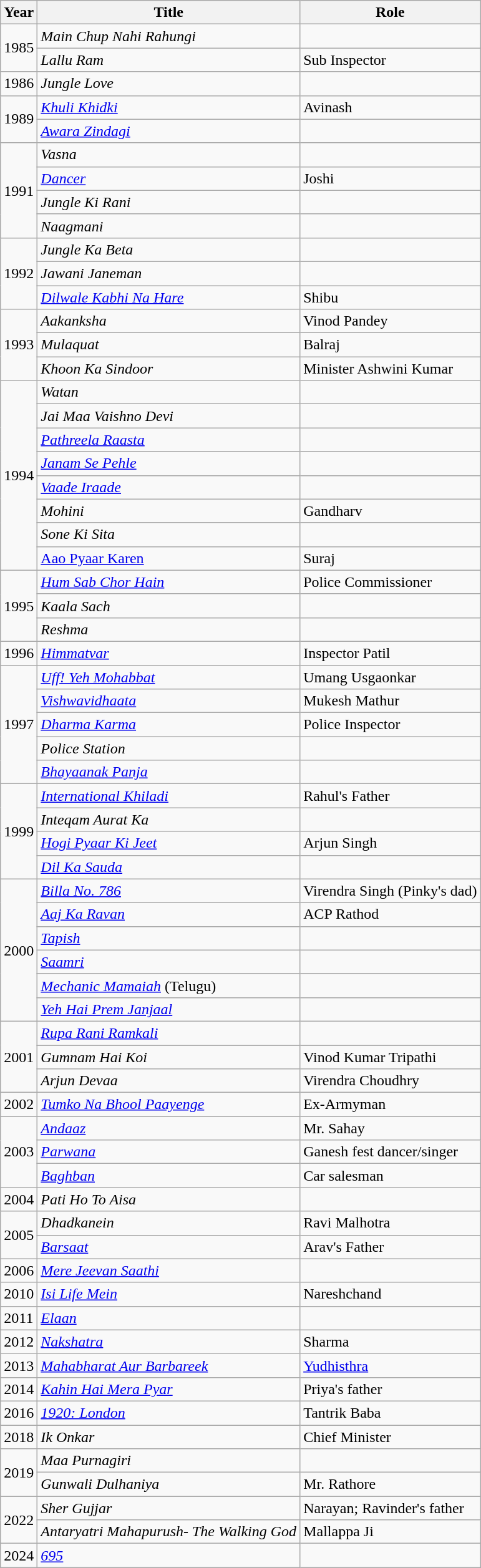<table class="wikitable sortable plainrowheaders">
<tr>
<th scope="col">Year</th>
<th scope="col">Title</th>
<th scope="col">Role</th>
</tr>
<tr>
<td rowspan="2">1985</td>
<td><em>Main Chup Nahi Rahungi</em></td>
<td></td>
</tr>
<tr>
<td><em>Lallu Ram</em></td>
<td>Sub Inspector</td>
</tr>
<tr>
<td>1986</td>
<td><em>Jungle Love</em></td>
<td></td>
</tr>
<tr>
<td rowspan="2">1989</td>
<td><em><a href='#'>Khuli Khidki</a></em></td>
<td>Avinash</td>
</tr>
<tr>
<td><em><a href='#'>Awara Zindagi</a></em></td>
<td></td>
</tr>
<tr>
<td rowspan="4">1991</td>
<td><em>Vasna</em></td>
<td></td>
</tr>
<tr>
<td><em><a href='#'>Dancer</a></em></td>
<td>Joshi</td>
</tr>
<tr>
<td><em>Jungle Ki Rani</em></td>
<td></td>
</tr>
<tr>
<td><em>Naagmani</em></td>
<td></td>
</tr>
<tr>
<td rowspan="3">1992</td>
<td><em>Jungle Ka Beta</em></td>
<td></td>
</tr>
<tr>
<td><em>Jawani Janeman</em></td>
<td></td>
</tr>
<tr>
<td><em><a href='#'>Dilwale Kabhi Na Hare</a></em></td>
<td>Shibu</td>
</tr>
<tr>
<td rowspan="3">1993</td>
<td><em>Aakanksha</em></td>
<td>Vinod Pandey</td>
</tr>
<tr>
<td><em>Mulaquat</em></td>
<td>Balraj</td>
</tr>
<tr>
<td><em>Khoon Ka Sindoor</em></td>
<td>Minister Ashwini Kumar</td>
</tr>
<tr>
<td rowspan="8">1994</td>
<td><em>Watan</em></td>
<td></td>
</tr>
<tr>
<td><em>Jai Maa Vaishno Devi</em></td>
<td></td>
</tr>
<tr>
<td><em><a href='#'>Pathreela Raasta</a></em></td>
<td></td>
</tr>
<tr>
<td><em><a href='#'>Janam Se Pehle</a></em></td>
<td></td>
</tr>
<tr>
<td><em><a href='#'>Vaade Iraade</a></em></td>
<td></td>
</tr>
<tr>
<td><em>Mohini</em></td>
<td>Gandharv</td>
</tr>
<tr>
<td><em>Sone Ki Sita</em></td>
<td></td>
</tr>
<tr>
<td><a href='#'>Aao Pyaar Karen</a></td>
<td>Suraj</td>
</tr>
<tr>
<td rowspan="3">1995</td>
<td><em><a href='#'>Hum Sab Chor Hain</a></em></td>
<td>Police Commissioner</td>
</tr>
<tr>
<td><em>Kaala Sach</em></td>
<td></td>
</tr>
<tr>
<td><em>Reshma</em></td>
<td></td>
</tr>
<tr>
<td>1996</td>
<td><em><a href='#'>Himmatvar</a></em></td>
<td>Inspector Patil</td>
</tr>
<tr>
<td rowspan="5">1997</td>
<td><em><a href='#'>Uff! Yeh Mohabbat</a></em></td>
<td>Umang Usgaonkar</td>
</tr>
<tr>
<td><em><a href='#'>Vishwavidhaata</a></em></td>
<td>Mukesh Mathur</td>
</tr>
<tr>
<td><em><a href='#'>Dharma Karma</a></em></td>
<td>Police Inspector</td>
</tr>
<tr>
<td><em>Police Station</em></td>
<td></td>
</tr>
<tr>
<td><em><a href='#'>Bhayaanak Panja</a></em></td>
<td></td>
</tr>
<tr>
<td rowspan="4">1999</td>
<td><em><a href='#'>International Khiladi</a></em></td>
<td>Rahul's Father</td>
</tr>
<tr>
<td><em>Inteqam Aurat Ka</em></td>
<td></td>
</tr>
<tr>
<td><em><a href='#'>Hogi Pyaar Ki Jeet</a></em></td>
<td>Arjun Singh</td>
</tr>
<tr>
<td><em><a href='#'>Dil Ka Sauda</a></em></td>
<td></td>
</tr>
<tr>
<td rowspan="6">2000</td>
<td><em><a href='#'>Billa No. 786</a></em></td>
<td>Virendra Singh (Pinky's dad)</td>
</tr>
<tr>
<td><em><a href='#'>Aaj Ka Ravan</a></em></td>
<td>ACP Rathod</td>
</tr>
<tr>
<td><em><a href='#'>Tapish</a></em></td>
<td></td>
</tr>
<tr>
<td><em><a href='#'>Saamri</a></em></td>
<td></td>
</tr>
<tr>
<td><em><a href='#'>Mechanic Mamaiah</a></em> (Telugu)</td>
<td></td>
</tr>
<tr>
<td><em><a href='#'>Yeh Hai Prem Janjaal</a></em></td>
<td></td>
</tr>
<tr>
<td rowspan="3">2001</td>
<td><em><a href='#'>Rupa Rani Ramkali</a></em></td>
<td></td>
</tr>
<tr>
<td><em>Gumnam Hai Koi</em></td>
<td>Vinod Kumar Tripathi</td>
</tr>
<tr>
<td><em>Arjun Devaa</em></td>
<td>Virendra Choudhry</td>
</tr>
<tr>
<td>2002</td>
<td><em><a href='#'>Tumko Na Bhool Paayenge</a></em></td>
<td>Ex-Armyman</td>
</tr>
<tr>
<td rowspan="3">2003</td>
<td><em><a href='#'>Andaaz</a></em></td>
<td>Mr. Sahay</td>
</tr>
<tr>
<td><em><a href='#'>Parwana</a></em></td>
<td>Ganesh fest dancer/singer</td>
</tr>
<tr>
<td><em><a href='#'>Baghban</a></em></td>
<td>Car salesman</td>
</tr>
<tr>
<td>2004</td>
<td><em>Pati Ho To Aisa</em></td>
<td></td>
</tr>
<tr>
<td rowspan="2">2005</td>
<td><em>Dhadkanein</em></td>
<td>Ravi Malhotra</td>
</tr>
<tr>
<td><em><a href='#'>Barsaat</a></em></td>
<td>Arav's Father</td>
</tr>
<tr>
<td>2006</td>
<td><em><a href='#'>Mere Jeevan Saathi</a></em></td>
<td></td>
</tr>
<tr>
<td>2010</td>
<td><em><a href='#'>Isi Life Mein</a></em></td>
<td>Nareshchand</td>
</tr>
<tr>
<td>2011</td>
<td><em><a href='#'>Elaan</a></em></td>
<td></td>
</tr>
<tr>
<td>2012</td>
<td><em><a href='#'>Nakshatra</a></em></td>
<td>Sharma</td>
</tr>
<tr>
<td>2013</td>
<td><em><a href='#'>Mahabharat Aur Barbareek</a></em></td>
<td><a href='#'>Yudhisthra</a></td>
</tr>
<tr>
<td>2014</td>
<td><em><a href='#'>Kahin Hai Mera Pyar</a></em></td>
<td>Priya's father</td>
</tr>
<tr>
<td>2016</td>
<td><em><a href='#'>1920: London</a></em></td>
<td>Tantrik Baba</td>
</tr>
<tr>
<td>2018</td>
<td><em>Ik Onkar</em></td>
<td>Chief Minister</td>
</tr>
<tr>
<td rowspan=2>2019</td>
<td><em>Maa Purnagiri</em></td>
<td></td>
</tr>
<tr>
<td><em>Gunwali Dulhaniya</em></td>
<td>Mr. Rathore</td>
</tr>
<tr>
<td rowspan=2>2022</td>
<td><em>Sher Gujjar</em></td>
<td>Narayan; Ravinder's father</td>
</tr>
<tr>
<td><em>Antaryatri Mahapurush- The Walking God</em></td>
<td>Mallappa Ji</td>
</tr>
<tr>
<td>2024</td>
<td><em><a href='#'>695</a></em></td>
<td></td>
</tr>
</table>
